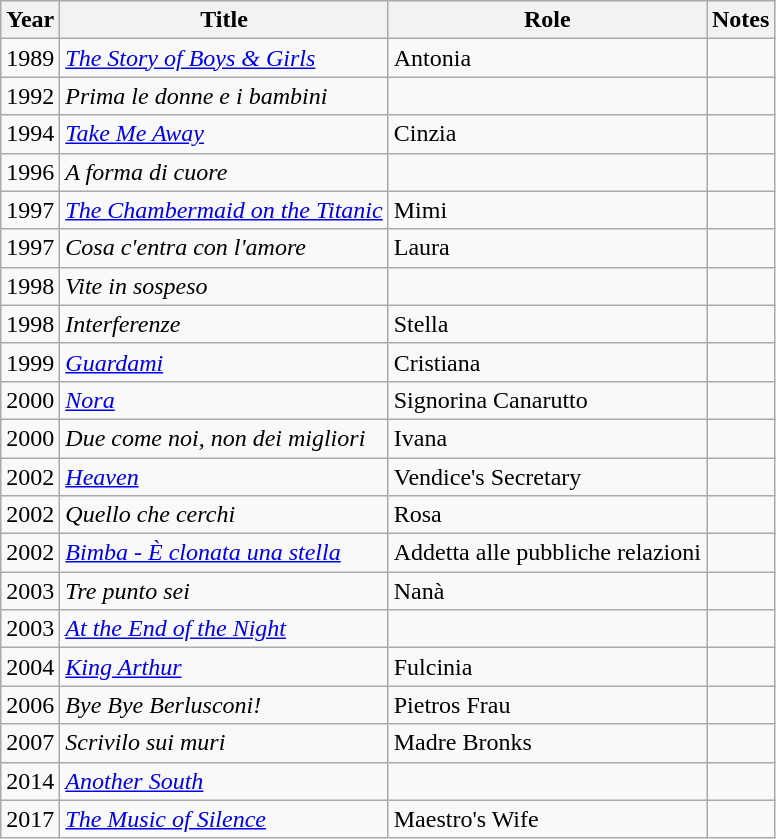<table class="wikitable">
<tr>
<th>Year</th>
<th>Title</th>
<th>Role</th>
<th>Notes</th>
</tr>
<tr>
<td>1989</td>
<td><em><a href='#'>The Story of Boys & Girls</a></em></td>
<td>Antonia</td>
<td></td>
</tr>
<tr>
<td>1992</td>
<td><em>Prima le donne e i bambini</em></td>
<td></td>
<td></td>
</tr>
<tr>
<td>1994</td>
<td><em><a href='#'>Take Me Away</a></em></td>
<td>Cinzia</td>
<td></td>
</tr>
<tr>
<td>1996</td>
<td><em>A forma di cuore</em></td>
<td></td>
<td></td>
</tr>
<tr>
<td>1997</td>
<td><em><a href='#'>The Chambermaid on the Titanic</a></em></td>
<td>Mimi</td>
<td></td>
</tr>
<tr>
<td>1997</td>
<td><em>Cosa c'entra con l'amore</em></td>
<td>Laura</td>
<td></td>
</tr>
<tr>
<td>1998</td>
<td><em>Vite in sospeso</em></td>
<td></td>
<td></td>
</tr>
<tr>
<td>1998</td>
<td><em>Interferenze</em></td>
<td>Stella</td>
<td></td>
</tr>
<tr>
<td>1999</td>
<td><em><a href='#'>Guardami</a></em></td>
<td>Cristiana</td>
<td></td>
</tr>
<tr>
<td>2000</td>
<td><em><a href='#'>Nora</a></em></td>
<td>Signorina Canarutto</td>
<td></td>
</tr>
<tr>
<td>2000</td>
<td><em>Due come noi, non dei migliori</em></td>
<td>Ivana</td>
<td></td>
</tr>
<tr>
<td>2002</td>
<td><em><a href='#'>Heaven</a></em></td>
<td>Vendice's Secretary</td>
<td></td>
</tr>
<tr>
<td>2002</td>
<td><em>Quello che cerchi</em></td>
<td>Rosa</td>
<td></td>
</tr>
<tr>
<td>2002</td>
<td><em><a href='#'>Bimba - È clonata una stella</a></em></td>
<td>Addetta alle pubbliche relazioni</td>
<td></td>
</tr>
<tr>
<td>2003</td>
<td><em>Tre punto sei</em></td>
<td>Nanà</td>
<td></td>
</tr>
<tr>
<td>2003</td>
<td><em><a href='#'>At the End of the Night</a></em></td>
<td></td>
<td></td>
</tr>
<tr>
<td>2004</td>
<td><em><a href='#'>King Arthur</a></em></td>
<td>Fulcinia</td>
<td></td>
</tr>
<tr>
<td>2006</td>
<td><em>Bye Bye Berlusconi!</em></td>
<td>Pietros Frau</td>
<td></td>
</tr>
<tr>
<td>2007</td>
<td><em>Scrivilo sui muri</em></td>
<td>Madre Bronks</td>
<td></td>
</tr>
<tr>
<td>2014</td>
<td><em><a href='#'>Another South</a></em></td>
<td></td>
<td></td>
</tr>
<tr>
<td>2017</td>
<td><em><a href='#'>The Music of Silence</a></em></td>
<td>Maestro's Wife</td>
<td></td>
</tr>
</table>
